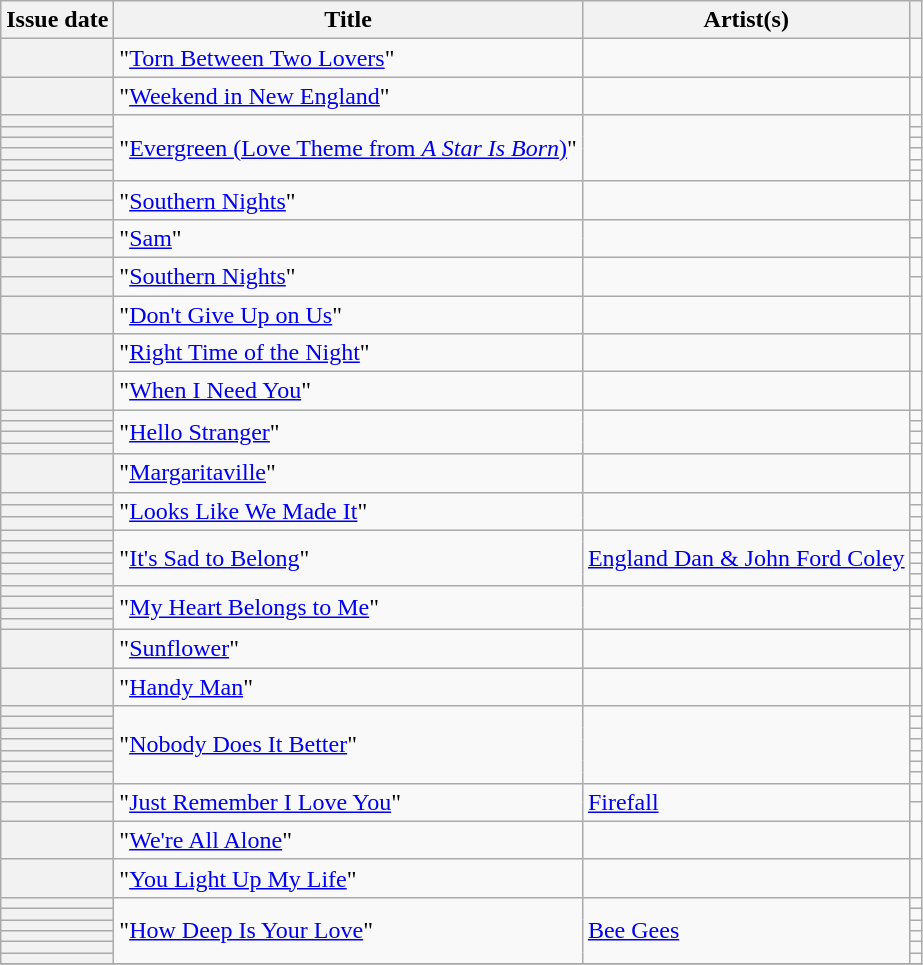<table class="wikitable sortable plainrowheaders">
<tr>
<th scope=col>Issue date</th>
<th scope=col>Title</th>
<th scope=col>Artist(s)</th>
<th scope=col class=unsortable></th>
</tr>
<tr>
<th scope=row></th>
<td rowspan="1">"<a href='#'>Torn Between Two Lovers</a>"</td>
<td rowspan="1"></td>
<td align=center></td>
</tr>
<tr>
<th scope=row></th>
<td rowspan="1">"<a href='#'>Weekend in New England</a>"</td>
<td rowspan="1"></td>
<td align=center></td>
</tr>
<tr>
<th scope=row></th>
<td rowspan="6">"<a href='#'>Evergreen (Love Theme from <em>A Star Is Born</em>)</a>"</td>
<td rowspan="6"></td>
<td align=center></td>
</tr>
<tr>
<th scope=row></th>
<td align=center></td>
</tr>
<tr>
<th scope=row></th>
<td align=center></td>
</tr>
<tr>
<th scope=row></th>
<td align=center></td>
</tr>
<tr>
<th scope=row></th>
<td align=center></td>
</tr>
<tr>
<th scope=row></th>
<td align=center></td>
</tr>
<tr>
<th scope=row></th>
<td rowspan="2">"<a href='#'>Southern Nights</a>"</td>
<td rowspan="2"></td>
<td align=center></td>
</tr>
<tr>
<th scope=row></th>
<td align=center></td>
</tr>
<tr>
<th scope=row></th>
<td rowspan="2">"<a href='#'>Sam</a>"</td>
<td rowspan="2"></td>
<td align=center></td>
</tr>
<tr>
<th scope=row></th>
<td align=center></td>
</tr>
<tr>
<th scope=row></th>
<td rowspan="2">"<a href='#'>Southern Nights</a>"</td>
<td rowspan="2"></td>
<td align=center></td>
</tr>
<tr>
<th scope=row></th>
<td align=center></td>
</tr>
<tr>
<th scope=row></th>
<td rowspan="1">"<a href='#'>Don't Give Up on Us</a>"</td>
<td rowspan="1"></td>
<td align=center></td>
</tr>
<tr>
<th scope=row></th>
<td rowspan="1">"<a href='#'>Right Time of the Night</a>"</td>
<td rowspan="1"></td>
<td align=center></td>
</tr>
<tr>
<th scope=row></th>
<td rowspan="1">"<a href='#'>When I Need You</a>"</td>
<td rowspan="1"></td>
<td align=center></td>
</tr>
<tr>
<th scope=row></th>
<td rowspan="4">"<a href='#'>Hello Stranger</a>"</td>
<td rowspan="4"></td>
<td align=center></td>
</tr>
<tr>
<th scope=row></th>
<td align=center></td>
</tr>
<tr>
<th scope=row></th>
<td align=center></td>
</tr>
<tr>
<th scope=row></th>
<td align=center></td>
</tr>
<tr>
<th scope=row></th>
<td rowspan="1">"<a href='#'>Margaritaville</a>"</td>
<td rowspan="1"></td>
<td align=center></td>
</tr>
<tr>
<th scope=row></th>
<td rowspan="3">"<a href='#'>Looks Like We Made It</a>"</td>
<td rowspan="3"></td>
<td align=center></td>
</tr>
<tr>
<th scope=row></th>
<td align=center></td>
</tr>
<tr>
<th scope=row></th>
<td align=center></td>
</tr>
<tr>
<th scope=row></th>
<td rowspan="5">"<a href='#'>It's Sad to Belong</a>"</td>
<td rowspan="5"><a href='#'>England Dan & John Ford Coley</a></td>
<td align=center></td>
</tr>
<tr>
<th scope=row></th>
<td align=center></td>
</tr>
<tr>
<th scope=row></th>
<td align=center></td>
</tr>
<tr>
<th scope=row></th>
<td align=center></td>
</tr>
<tr>
<th scope=row></th>
<td align=center></td>
</tr>
<tr>
<th scope=row></th>
<td rowspan="4">"<a href='#'>My Heart Belongs to Me</a>"</td>
<td rowspan="4"></td>
<td align=center></td>
</tr>
<tr>
<th scope=row></th>
<td align=center></td>
</tr>
<tr>
<th scope=row></th>
<td align=center></td>
</tr>
<tr>
<th scope=row></th>
<td align=center></td>
</tr>
<tr>
<th scope=row></th>
<td rowspan="1">"<a href='#'>Sunflower</a>"</td>
<td rowspan="1"></td>
<td align=center></td>
</tr>
<tr>
<th scope=row></th>
<td rowspan="1">"<a href='#'>Handy Man</a>"</td>
<td rowspan="1"></td>
<td align=center></td>
</tr>
<tr>
<th scope=row></th>
<td rowspan="7">"<a href='#'>Nobody Does It Better</a>"</td>
<td rowspan="7"></td>
<td align=center></td>
</tr>
<tr>
<th scope=row></th>
<td align=center></td>
</tr>
<tr>
<th scope=row></th>
<td align=center></td>
</tr>
<tr>
<th scope=row></th>
<td align=center></td>
</tr>
<tr>
<th scope=row></th>
<td align=center></td>
</tr>
<tr>
<th scope=row></th>
<td align=center></td>
</tr>
<tr>
<th scope=row></th>
<td align=center></td>
</tr>
<tr>
<th scope=row></th>
<td rowspan="2">"<a href='#'>Just Remember I Love You</a>"</td>
<td rowspan="2"><a href='#'>Firefall</a></td>
<td align=center></td>
</tr>
<tr>
<th scope=row></th>
<td align=center></td>
</tr>
<tr>
<th scope=row></th>
<td rowspan="1">"<a href='#'>We're All Alone</a>"</td>
<td rowspan="1"></td>
<td align=center></td>
</tr>
<tr>
<th scope=row></th>
<td rowspan="1">"<a href='#'>You Light Up My Life</a>"</td>
<td rowspan="1"></td>
<td align=center></td>
</tr>
<tr>
<th scope=row></th>
<td rowspan="6">"<a href='#'>How Deep Is Your Love</a>"</td>
<td rowspan="6"><a href='#'>Bee Gees</a></td>
<td align=center></td>
</tr>
<tr>
<th scope=row></th>
<td align=center></td>
</tr>
<tr>
<th scope=row></th>
<td align=center></td>
</tr>
<tr>
<th scope=row></th>
<td align=center></td>
</tr>
<tr>
<th scope=row></th>
<td align=center></td>
</tr>
<tr>
<th scope=row></th>
<td align=center></td>
</tr>
<tr>
</tr>
</table>
